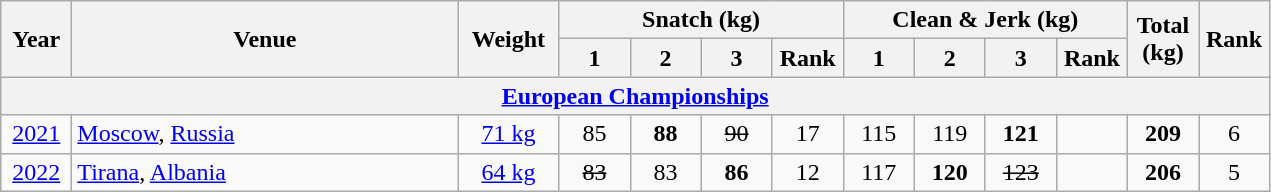<table class = "wikitable" style="text-align:center;">
<tr>
<th rowspan=2 width=40>Year</th>
<th rowspan=2 width=250>Venue</th>
<th rowspan=2 width=60>Weight</th>
<th colspan=4>Snatch (kg)</th>
<th colspan=4>Clean & Jerk (kg)</th>
<th rowspan=2 width=40>Total<br>(kg)</th>
<th rowspan=2 width=40>Rank</th>
</tr>
<tr>
<th width=40>1</th>
<th width=40>2</th>
<th width=40>3</th>
<th width=40>Rank</th>
<th width=40>1</th>
<th width=40>2</th>
<th width=40>3</th>
<th width=40>Rank</th>
</tr>
<tr>
<th colspan=13><a href='#'>European Championships</a></th>
</tr>
<tr>
<td><a href='#'>2021</a></td>
<td align=left> <a href='#'>Moscow</a>, <a href='#'>Russia</a></td>
<td><a href='#'>71 kg</a></td>
<td>85</td>
<td><strong>88</strong></td>
<td><s>90</s></td>
<td>17</td>
<td>115</td>
<td>119</td>
<td><strong>121</strong></td>
<td></td>
<td><strong>209</strong></td>
<td>6</td>
</tr>
<tr>
<td><a href='#'>2022</a></td>
<td align=left> <a href='#'>Tirana</a>, <a href='#'>Albania</a></td>
<td><a href='#'>64 kg</a></td>
<td><s>83</s></td>
<td>83</td>
<td><strong>86</strong></td>
<td>12</td>
<td>117</td>
<td><strong>120</strong></td>
<td><s>123</s></td>
<td></td>
<td><strong>206</strong></td>
<td>5</td>
</tr>
</table>
